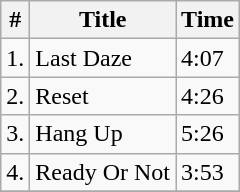<table class="wikitable">
<tr>
<th>#</th>
<th>Title</th>
<th>Time</th>
</tr>
<tr>
<td>1.</td>
<td>Last Daze</td>
<td>4:07</td>
</tr>
<tr>
<td>2.</td>
<td>Reset</td>
<td>4:26</td>
</tr>
<tr>
<td>3.</td>
<td>Hang Up</td>
<td>5:26</td>
</tr>
<tr>
<td>4.</td>
<td>Ready Or Not</td>
<td>3:53</td>
</tr>
<tr>
</tr>
</table>
